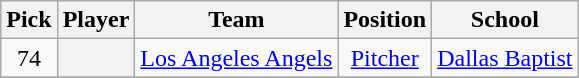<table class="wikitable sortable plainrowheaders" style="text-align:center; width=74%">
<tr>
<th scope="col">Pick</th>
<th scope="col">Player</th>
<th scope="col">Team</th>
<th scope="col">Position</th>
<th scope="col">School</th>
</tr>
<tr>
<td>74</td>
<th scope="row" style="text-align:center"></th>
<td><a href='#'>Los Angeles Angels</a></td>
<td><a href='#'>Pitcher</a></td>
<td><a href='#'>Dallas Baptist</a></td>
</tr>
<tr>
</tr>
</table>
